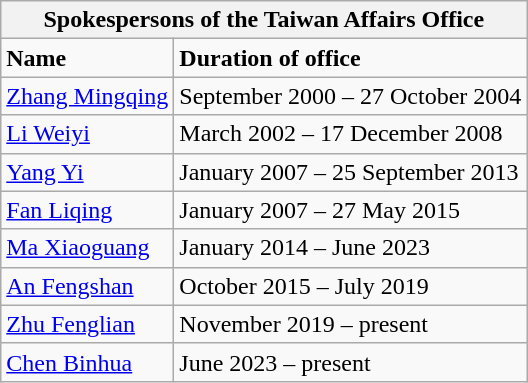<table class="wikitable">
<tr>
<th colspan="2">Spokespersons of the Taiwan Affairs Office</th>
</tr>
<tr>
<td><strong>Name</strong></td>
<td><strong>Duration of office</strong></td>
</tr>
<tr>
<td><a href='#'>Zhang Mingqing</a></td>
<td>September 2000 – 27 October 2004</td>
</tr>
<tr>
<td><a href='#'>Li Weiyi</a></td>
<td>March 2002 – 17 December 2008</td>
</tr>
<tr>
<td><a href='#'>Yang Yi</a></td>
<td>January 2007 – 25 September 2013</td>
</tr>
<tr>
<td><a href='#'>Fan Liqing</a></td>
<td>January 2007 – 27 May 2015</td>
</tr>
<tr>
<td><a href='#'>Ma Xiaoguang</a></td>
<td>January 2014 – June 2023</td>
</tr>
<tr>
<td><a href='#'>An Fengshan</a></td>
<td>October 2015 – July 2019</td>
</tr>
<tr>
<td><a href='#'>Zhu Fenglian</a></td>
<td>November 2019 – present</td>
</tr>
<tr>
<td><a href='#'>Chen Binhua</a></td>
<td>June 2023 – present</td>
</tr>
</table>
